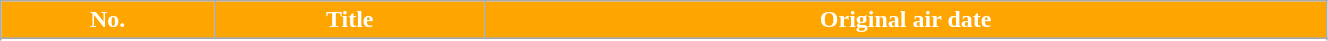<table class="wikitable plainrowheaders" width="70%">
<tr>
<th scope="col" style="background-color: #FFA500; color: #FFFFFF">No.</th>
<th scope="col" style="background-color: #FFA500; color: #FFFFFF">Title</th>
<th scope="col" style="background-color: #FFA500; color: #FFFFFF">Original air date</th>
</tr>
<tr>
</tr>
<tr>
</tr>
<tr>
</tr>
<tr>
</tr>
<tr>
</tr>
<tr>
</tr>
<tr>
</tr>
<tr>
</tr>
</table>
